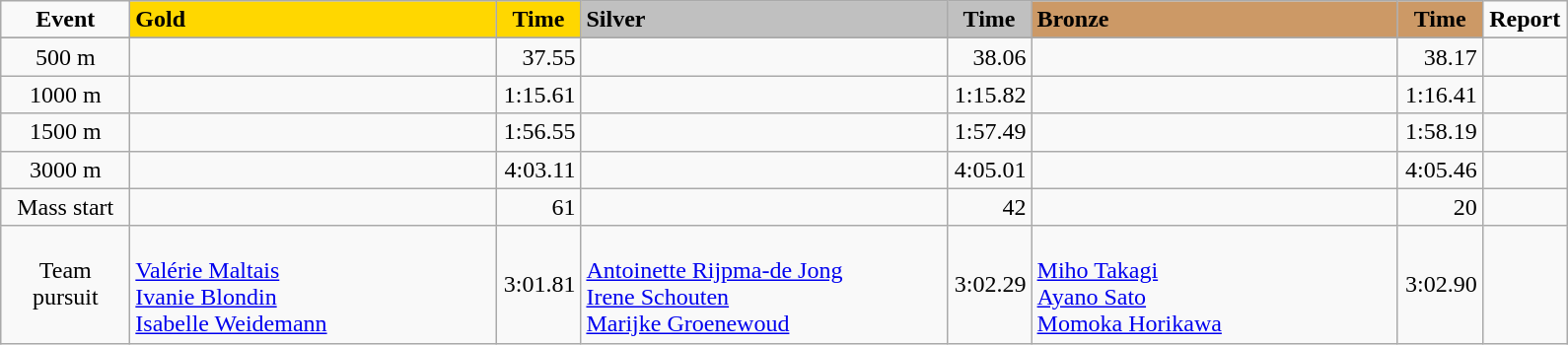<table class="wikitable">
<tr>
<td width="80" align="center"><strong>Event</strong></td>
<td width="240" bgcolor="gold"><strong>Gold</strong></td>
<td width="50" bgcolor="gold" align="center"><strong>Time</strong></td>
<td width="240" bgcolor="silver"><strong>Silver</strong></td>
<td width="50" bgcolor="silver" align="center"><strong>Time</strong></td>
<td width="240" bgcolor="#CC9966"><strong>Bronze</strong></td>
<td width="50" bgcolor="#CC9966" align="center"><strong>Time</strong></td>
<td width="50" align="center"><strong>Report</strong></td>
</tr>
<tr bgcolor="#cccccc">
</tr>
<tr>
<td align="center">500 m</td>
<td></td>
<td align="right">37.55</td>
<td></td>
<td align="right">38.06</td>
<td></td>
<td align="right">38.17</td>
<td align="center"></td>
</tr>
<tr>
<td align="center">1000 m</td>
<td></td>
<td align="right">1:15.61</td>
<td></td>
<td align="right">1:15.82</td>
<td></td>
<td align="right">1:16.41</td>
<td align="center"></td>
</tr>
<tr>
<td align="center">1500 m</td>
<td></td>
<td align="right">1:56.55</td>
<td></td>
<td align="right">1:57.49</td>
<td></td>
<td align="right">1:58.19</td>
<td align="center"></td>
</tr>
<tr>
<td align="center">3000 m</td>
<td></td>
<td align="right">4:03.11</td>
<td></td>
<td align="right">4:05.01</td>
<td></td>
<td align="right">4:05.46</td>
<td align="center"></td>
</tr>
<tr>
<td align="center">Mass start</td>
<td></td>
<td align="right">61</td>
<td></td>
<td align="right">42</td>
<td></td>
<td align="right">20</td>
<td align="center"></td>
</tr>
<tr>
<td align="center">Team pursuit</td>
<td><br><a href='#'>Valérie Maltais</a><br><a href='#'>Ivanie Blondin</a><br><a href='#'>Isabelle Weidemann</a></td>
<td align="right">3:01.81</td>
<td><br><a href='#'>Antoinette Rijpma-de Jong</a><br><a href='#'>Irene Schouten</a><br><a href='#'>Marijke Groenewoud</a></td>
<td align="right">3:02.29</td>
<td><br><a href='#'>Miho Takagi</a><br><a href='#'>Ayano Sato</a><br><a href='#'>Momoka Horikawa</a></td>
<td align="right">3:02.90</td>
<td align="center"></td>
</tr>
</table>
